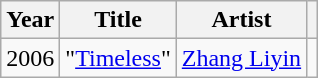<table class="wikitable plainrowheaders">
<tr>
<th scope="col">Year</th>
<th scope="col">Title</th>
<th scope="col">Artist</th>
<th scope="col" class="unsortable"></th>
</tr>
<tr>
<td>2006</td>
<td>"<a href='#'>Timeless</a>"</td>
<td><a href='#'>Zhang Liyin</a></td>
<td></td>
</tr>
</table>
